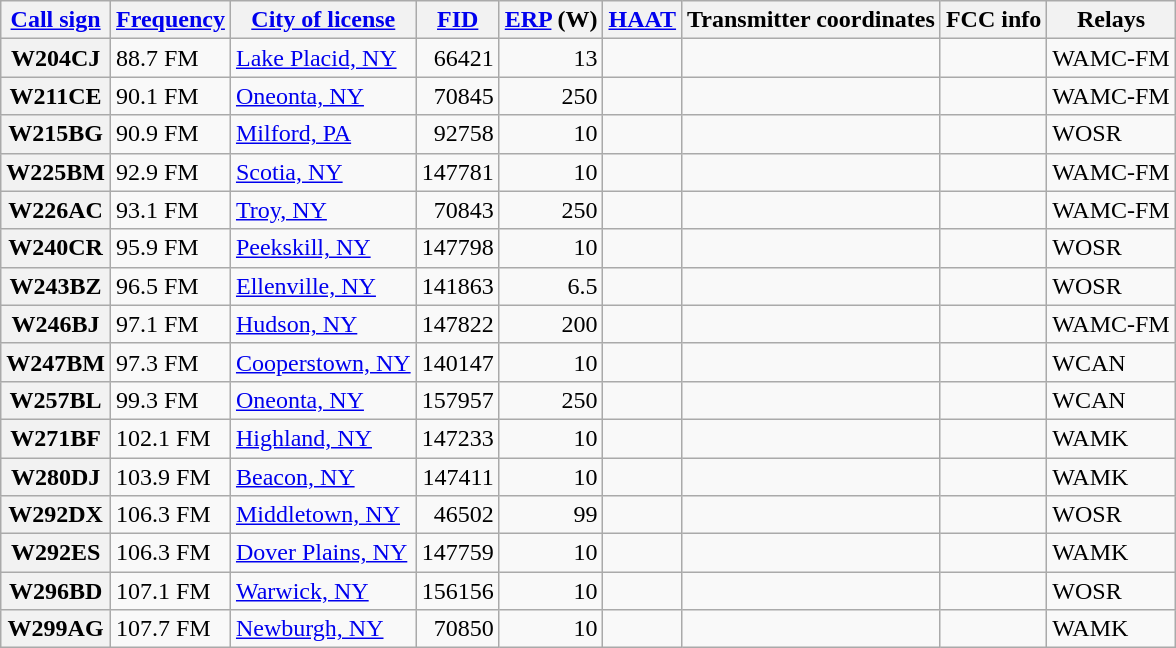<table class="wikitable sortable">
<tr>
<th scope="col"><a href='#'>Call sign</a></th>
<th scope="col" data-sort-type="number"><a href='#'>Frequency</a></th>
<th scope="col"><a href='#'>City of license</a></th>
<th scope="col" data-sort-type="number"><a href='#'>FID</a></th>
<th scope="col"><a href='#'>ERP</a> (W)</th>
<th scope="col"><a href='#'>HAAT</a></th>
<th scope="col" class="unsortable">Transmitter coordinates</th>
<th scope="col" class="unsortable">FCC info</th>
<th scope="col">Relays</th>
</tr>
<tr>
<th scope="row">W204CJ</th>
<td>88.7 FM</td>
<td><a href='#'>Lake Placid, NY</a></td>
<td style="text-align: right;">66421</td>
<td style="text-align: right;">13</td>
<td></td>
<td></td>
<td></td>
<td>WAMC-FM</td>
</tr>
<tr>
<th scope="row">W211CE</th>
<td>90.1 FM</td>
<td><a href='#'>Oneonta, NY</a></td>
<td style="text-align: right;">70845</td>
<td style="text-align: right;">250</td>
<td></td>
<td></td>
<td></td>
<td>WAMC-FM</td>
</tr>
<tr>
<th scope="row">W215BG</th>
<td>90.9 FM</td>
<td><a href='#'>Milford, PA</a></td>
<td style="text-align: right;">92758</td>
<td style="text-align: right;">10</td>
<td></td>
<td></td>
<td></td>
<td>WOSR</td>
</tr>
<tr>
<th scope="row">W225BM</th>
<td>92.9 FM</td>
<td><a href='#'>Scotia, NY</a></td>
<td style="text-align: right;">147781</td>
<td style="text-align: right;">10</td>
<td></td>
<td></td>
<td></td>
<td>WAMC-FM</td>
</tr>
<tr>
<th scope="row">W226AC</th>
<td>93.1 FM</td>
<td><a href='#'>Troy, NY</a></td>
<td style="text-align: right;">70843</td>
<td style="text-align: right;">250</td>
<td></td>
<td></td>
<td></td>
<td>WAMC-FM</td>
</tr>
<tr>
<th scope="row">W240CR</th>
<td>95.9 FM</td>
<td><a href='#'>Peekskill, NY</a></td>
<td style="text-align: right;">147798</td>
<td style="text-align: right;">10</td>
<td></td>
<td></td>
<td></td>
<td>WOSR</td>
</tr>
<tr>
<th scope="row">W243BZ</th>
<td>96.5 FM</td>
<td><a href='#'>Ellenville, NY</a></td>
<td style="text-align: right;">141863</td>
<td style="text-align: right;">6.5</td>
<td></td>
<td></td>
<td></td>
<td>WOSR</td>
</tr>
<tr>
<th scope="row">W246BJ</th>
<td>97.1 FM</td>
<td><a href='#'>Hudson, NY</a></td>
<td style="text-align: right;">147822</td>
<td style="text-align: right;">200</td>
<td></td>
<td></td>
<td></td>
<td>WAMC-FM</td>
</tr>
<tr>
<th scope="row">W247BM</th>
<td>97.3 FM</td>
<td><a href='#'>Cooperstown, NY</a></td>
<td style="text-align: right;">140147</td>
<td style="text-align: right;">10</td>
<td></td>
<td></td>
<td></td>
<td>WCAN</td>
</tr>
<tr>
<th scope="row">W257BL</th>
<td>99.3 FM</td>
<td><a href='#'>Oneonta, NY</a></td>
<td style="text-align: right;">157957</td>
<td style="text-align: right;">250</td>
<td></td>
<td></td>
<td></td>
<td>WCAN</td>
</tr>
<tr>
<th scope="row">W271BF</th>
<td>102.1 FM</td>
<td><a href='#'>Highland, NY</a></td>
<td style="text-align: right;">147233</td>
<td style="text-align: right;">10</td>
<td></td>
<td></td>
<td></td>
<td>WAMK</td>
</tr>
<tr>
<th scope="row">W280DJ</th>
<td>103.9 FM</td>
<td><a href='#'>Beacon, NY</a></td>
<td style="text-align: right;">147411</td>
<td style="text-align: right;">10</td>
<td></td>
<td></td>
<td></td>
<td>WAMK</td>
</tr>
<tr>
<th scope="row">W292DX</th>
<td>106.3 FM</td>
<td><a href='#'>Middletown, NY</a></td>
<td style="text-align: right;">46502</td>
<td style="text-align: right;">99</td>
<td></td>
<td></td>
<td></td>
<td>WOSR</td>
</tr>
<tr>
<th scope="row">W292ES</th>
<td>106.3 FM</td>
<td><a href='#'>Dover Plains, NY</a></td>
<td style="text-align: right;">147759</td>
<td style="text-align: right;">10</td>
<td></td>
<td></td>
<td></td>
<td>WAMK</td>
</tr>
<tr>
<th scope="row">W296BD</th>
<td>107.1 FM</td>
<td><a href='#'>Warwick, NY</a></td>
<td style="text-align: right;">156156</td>
<td style="text-align: right;">10</td>
<td></td>
<td></td>
<td></td>
<td>WOSR</td>
</tr>
<tr>
<th scope="row">W299AG</th>
<td>107.7 FM</td>
<td><a href='#'>Newburgh, NY</a></td>
<td style="text-align: right;">70850</td>
<td style="text-align: right;">10</td>
<td></td>
<td></td>
<td></td>
<td>WAMK</td>
</tr>
</table>
